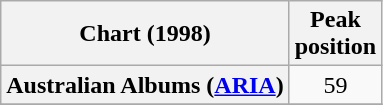<table class="wikitable sortable plainrowheaders">
<tr>
<th scope="col">Chart (1998)</th>
<th scope="col">Peak<br>position</th>
</tr>
<tr>
<th scope="row">Australian Albums (<a href='#'>ARIA</a>)</th>
<td align="center">59</td>
</tr>
<tr>
</tr>
</table>
